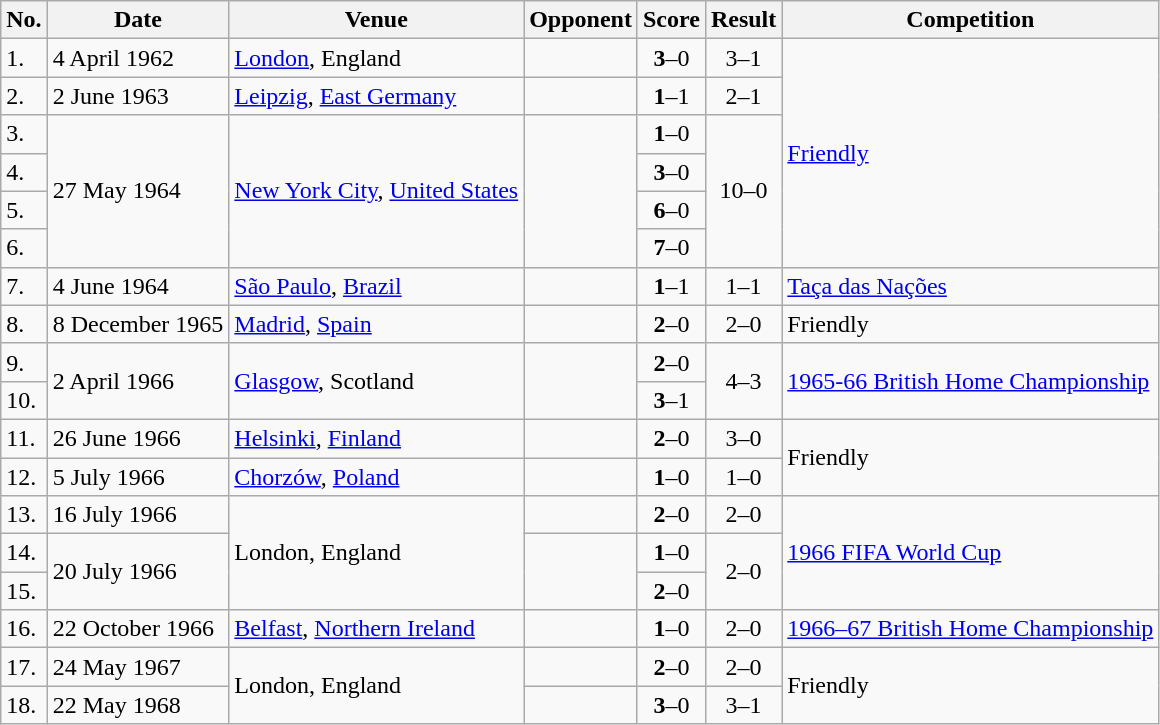<table class="wikitable">
<tr>
<th>No.</th>
<th>Date</th>
<th>Venue</th>
<th>Opponent</th>
<th>Score</th>
<th>Result</th>
<th>Competition</th>
</tr>
<tr>
<td>1.</td>
<td>4 April 1962</td>
<td><a href='#'>London</a>, England</td>
<td></td>
<td align=center><strong>3</strong>–0</td>
<td align=center>3–1</td>
<td rowspan=6><a href='#'>Friendly</a></td>
</tr>
<tr>
<td>2.</td>
<td>2 June 1963</td>
<td><a href='#'>Leipzig</a>, <a href='#'>East Germany</a></td>
<td></td>
<td align=center><strong>1</strong>–1</td>
<td align=center>2–1</td>
</tr>
<tr>
<td>3.</td>
<td rowspan=4>27 May 1964</td>
<td rowspan=4><a href='#'>New York City</a>, <a href='#'>United States</a></td>
<td rowspan=4></td>
<td align=center><strong>1</strong>–0</td>
<td rowspan=4 align=center>10–0</td>
</tr>
<tr>
<td>4.</td>
<td align=center><strong>3</strong>–0</td>
</tr>
<tr>
<td>5.</td>
<td align=center><strong>6</strong>–0</td>
</tr>
<tr>
<td>6.</td>
<td align=center><strong>7</strong>–0</td>
</tr>
<tr>
<td>7.</td>
<td>4 June 1964</td>
<td><a href='#'>São Paulo</a>, <a href='#'>Brazil</a></td>
<td></td>
<td align=center><strong>1</strong>–1</td>
<td align=center>1–1</td>
<td><a href='#'>Taça das Nações</a></td>
</tr>
<tr>
<td>8.</td>
<td>8 December 1965</td>
<td><a href='#'>Madrid</a>, <a href='#'>Spain</a></td>
<td></td>
<td align=center><strong>2</strong>–0</td>
<td align=center>2–0</td>
<td>Friendly</td>
</tr>
<tr>
<td>9.</td>
<td rowspan=2>2 April 1966</td>
<td rowspan=2><a href='#'>Glasgow</a>, Scotland</td>
<td rowspan=2></td>
<td align=center><strong>2</strong>–0</td>
<td rowspan=2 align=center>4–3</td>
<td rowspan=2><a href='#'>1965-66 British Home Championship</a></td>
</tr>
<tr>
<td>10.</td>
<td align=center><strong>3</strong>–1</td>
</tr>
<tr>
<td>11.</td>
<td>26 June 1966</td>
<td><a href='#'>Helsinki</a>, <a href='#'>Finland</a></td>
<td></td>
<td align=center><strong>2</strong>–0</td>
<td align=center>3–0</td>
<td rowspan=2>Friendly</td>
</tr>
<tr>
<td>12.</td>
<td>5 July 1966</td>
<td><a href='#'>Chorzów</a>, <a href='#'>Poland</a></td>
<td></td>
<td align=center><strong>1</strong>–0</td>
<td align=center>1–0</td>
</tr>
<tr>
<td>13.</td>
<td>16 July 1966</td>
<td rowspan=3>London, England</td>
<td></td>
<td align=center><strong>2</strong>–0</td>
<td align=center>2–0</td>
<td rowspan=3><a href='#'>1966 FIFA World Cup</a></td>
</tr>
<tr>
<td>14.</td>
<td rowspan=2>20 July 1966</td>
<td rowspan=2></td>
<td align=center><strong>1</strong>–0</td>
<td rowspan=2 align=center>2–0</td>
</tr>
<tr>
<td>15.</td>
<td align=center><strong>2</strong>–0</td>
</tr>
<tr>
<td>16.</td>
<td>22 October 1966</td>
<td><a href='#'>Belfast</a>, <a href='#'>Northern Ireland</a></td>
<td></td>
<td align=center><strong>1</strong>–0</td>
<td align=center>2–0</td>
<td><a href='#'>1966–67 British Home Championship</a></td>
</tr>
<tr>
<td>17.</td>
<td>24 May 1967</td>
<td rowspan=2>London, England</td>
<td></td>
<td align=center><strong>2</strong>–0</td>
<td align=center>2–0</td>
<td rowspan=2>Friendly</td>
</tr>
<tr>
<td>18.</td>
<td>22 May 1968</td>
<td></td>
<td align=center><strong>3</strong>–0</td>
<td align=center>3–1</td>
</tr>
</table>
